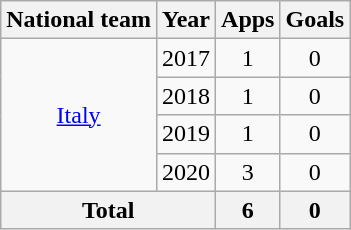<table class="wikitable" style="text-align:center">
<tr>
<th>National team</th>
<th>Year</th>
<th>Apps</th>
<th>Goals</th>
</tr>
<tr>
<td rowspan="4"><a href='#'>Italy</a></td>
<td>2017</td>
<td>1</td>
<td>0</td>
</tr>
<tr>
<td>2018</td>
<td>1</td>
<td>0</td>
</tr>
<tr>
<td>2019</td>
<td>1</td>
<td>0</td>
</tr>
<tr>
<td>2020</td>
<td>3</td>
<td>0</td>
</tr>
<tr>
<th colspan="2">Total</th>
<th>6</th>
<th>0</th>
</tr>
</table>
